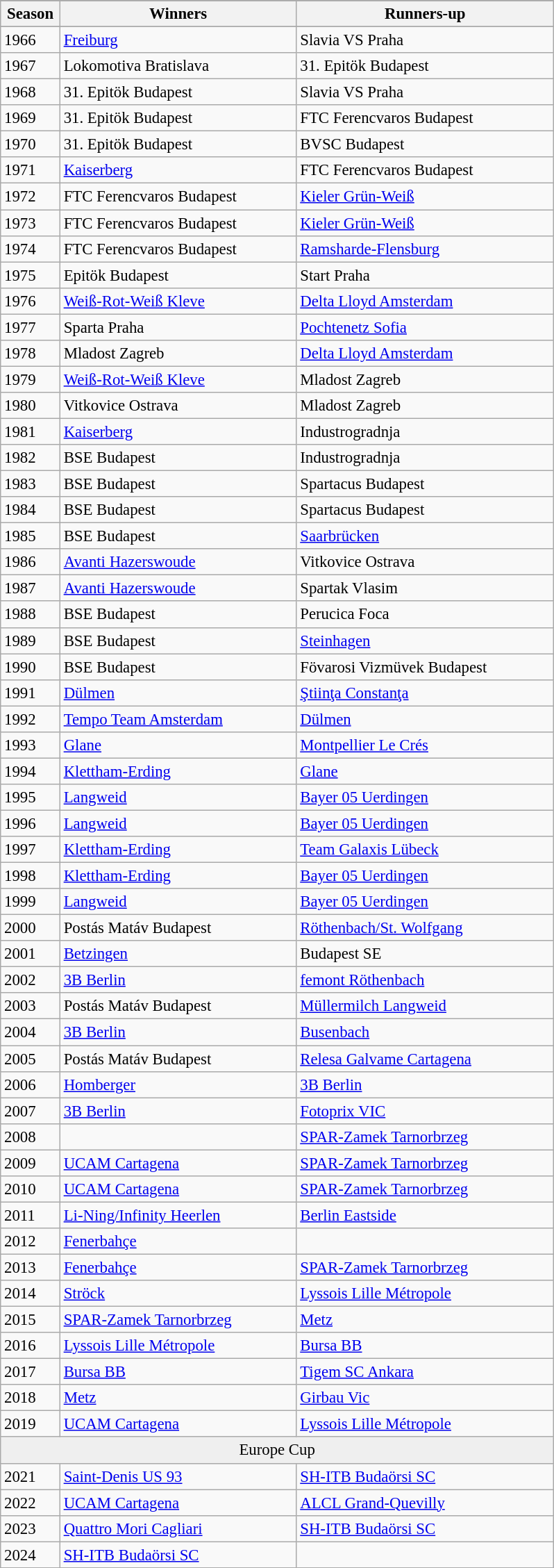<table class="wikitable sortable" align="center" bgcolor="#f7f8ff" cellpadding="3" cellspacing="0" border="1" style="font-size: 95%; border: gray solid 1px; border-collapse: collapse; text-align: left;">
<tr bgcolor="#CCCCCC" style="background-color: silver;">
</tr>
<tr bgcolor="#EFEFEF">
<th width="50">Season</th>
<th width="220">Winners</th>
<th width="240">Runners-up</th>
</tr>
<tr bgcolor="#EFEFEF">
</tr>
<tr ---->
<td>1966</td>
<td> <a href='#'>Freiburg</a></td>
<td> Slavia VS Praha</td>
</tr>
<tr>
<td>1967</td>
<td> Lokomotiva Bratislava</td>
<td> 31. Epitök Budapest</td>
</tr>
<tr>
<td>1968</td>
<td> 31. Epitök Budapest</td>
<td> Slavia VS Praha</td>
</tr>
<tr>
<td>1969</td>
<td> 31. Epitök Budapest</td>
<td> FTC Ferencvaros Budapest</td>
</tr>
<tr>
<td>1970</td>
<td> 31. Epitök Budapest</td>
<td> BVSC Budapest</td>
</tr>
<tr>
<td>1971</td>
<td> <a href='#'>Kaiserberg</a></td>
<td> FTC Ferencvaros Budapest</td>
</tr>
<tr>
<td>1972</td>
<td> FTC Ferencvaros Budapest</td>
<td> <a href='#'>Kieler Grün-Weiß</a></td>
</tr>
<tr>
<td>1973</td>
<td> FTC Ferencvaros Budapest</td>
<td> <a href='#'>Kieler Grün-Weiß</a></td>
</tr>
<tr>
<td>1974</td>
<td> FTC Ferencvaros Budapest</td>
<td> <a href='#'>Ramsharde-Flensburg</a></td>
</tr>
<tr>
<td>1975</td>
<td> Epitök Budapest</td>
<td> Start Praha</td>
</tr>
<tr>
<td>1976</td>
<td> <a href='#'>Weiß-Rot-Weiß Kleve</a></td>
<td> <a href='#'>Delta Lloyd Amsterdam</a></td>
</tr>
<tr>
<td>1977</td>
<td> Sparta Praha</td>
<td> <a href='#'>Pochtenetz Sofia</a></td>
</tr>
<tr>
<td>1978</td>
<td> Mladost Zagreb</td>
<td> <a href='#'>Delta Lloyd Amsterdam</a></td>
</tr>
<tr>
<td>1979</td>
<td> <a href='#'>Weiß-Rot-Weiß Kleve</a></td>
<td> Mladost Zagreb</td>
</tr>
<tr>
<td>1980</td>
<td> Vitkovice Ostrava</td>
<td> Mladost Zagreb</td>
</tr>
<tr>
<td>1981</td>
<td> <a href='#'>Kaiserberg</a></td>
<td> Industrogradnja</td>
</tr>
<tr>
<td>1982</td>
<td> BSE Budapest</td>
<td> Industrogradnja</td>
</tr>
<tr>
<td>1983</td>
<td> BSE Budapest</td>
<td> Spartacus Budapest</td>
</tr>
<tr>
<td>1984</td>
<td> BSE Budapest</td>
<td> Spartacus Budapest</td>
</tr>
<tr>
<td>1985</td>
<td> BSE Budapest</td>
<td> <a href='#'>Saarbrücken</a></td>
</tr>
<tr>
<td>1986</td>
<td> <a href='#'>Avanti Hazerswoude</a></td>
<td> Vitkovice Ostrava</td>
</tr>
<tr>
<td>1987</td>
<td> <a href='#'>Avanti Hazerswoude</a></td>
<td> Spartak Vlasim</td>
</tr>
<tr>
<td>1988</td>
<td> BSE Budapest</td>
<td> Perucica Foca</td>
</tr>
<tr>
<td>1989</td>
<td> BSE Budapest</td>
<td> <a href='#'>Steinhagen</a></td>
</tr>
<tr>
<td>1990</td>
<td> BSE Budapest</td>
<td> Fövarosi Vizmüvek Budapest</td>
</tr>
<tr>
<td>1991</td>
<td> <a href='#'>Dülmen</a></td>
<td> <a href='#'>Ştiinţa Constanţa</a></td>
</tr>
<tr>
<td>1992</td>
<td> <a href='#'>Tempo Team Amsterdam</a></td>
<td> <a href='#'>Dülmen</a></td>
</tr>
<tr>
<td>1993</td>
<td> <a href='#'>Glane</a></td>
<td> <a href='#'>Montpellier Le Crés</a></td>
</tr>
<tr>
<td>1994</td>
<td> <a href='#'>Klettham-Erding</a></td>
<td> <a href='#'>Glane</a></td>
</tr>
<tr>
<td>1995</td>
<td> <a href='#'>Langweid</a></td>
<td> <a href='#'>Bayer 05 Uerdingen</a></td>
</tr>
<tr>
<td>1996</td>
<td> <a href='#'>Langweid</a></td>
<td> <a href='#'>Bayer 05 Uerdingen</a></td>
</tr>
<tr>
<td>1997</td>
<td> <a href='#'>Klettham-Erding</a></td>
<td> <a href='#'>Team Galaxis Lübeck</a></td>
</tr>
<tr>
<td>1998</td>
<td> <a href='#'>Klettham-Erding</a></td>
<td> <a href='#'>Bayer 05 Uerdingen</a></td>
</tr>
<tr>
<td>1999</td>
<td> <a href='#'>Langweid</a></td>
<td> <a href='#'>Bayer 05 Uerdingen</a></td>
</tr>
<tr>
<td>2000</td>
<td> Postás Matáv Budapest</td>
<td> <a href='#'>Röthenbach/St. Wolfgang</a></td>
</tr>
<tr>
<td>2001</td>
<td> <a href='#'>Betzingen</a></td>
<td> Budapest SE</td>
</tr>
<tr>
<td>2002</td>
<td> <a href='#'>3B Berlin</a></td>
<td> <a href='#'>femont Röthenbach</a></td>
</tr>
<tr>
<td>2003</td>
<td> Postás Matáv Budapest</td>
<td> <a href='#'>Müllermilch Langweid</a></td>
</tr>
<tr>
<td>2004</td>
<td> <a href='#'>3B Berlin</a></td>
<td> <a href='#'>Busenbach</a></td>
</tr>
<tr>
<td>2005</td>
<td> Postás Matáv Budapest</td>
<td> <a href='#'>Relesa Galvame Cartagena</a></td>
</tr>
<tr>
<td>2006</td>
<td> <a href='#'>Homberger</a></td>
<td> <a href='#'>3B Berlin</a></td>
</tr>
<tr>
<td>2007</td>
<td> <a href='#'>3B Berlin</a></td>
<td> <a href='#'>Fotoprix VIC</a></td>
</tr>
<tr>
<td>2008</td>
<td></td>
<td> <a href='#'>SPAR-Zamek Tarnorbrzeg</a></td>
</tr>
<tr>
<td>2009</td>
<td> <a href='#'>UCAM Cartagena</a></td>
<td> <a href='#'>SPAR-Zamek Tarnorbrzeg</a></td>
</tr>
<tr>
<td>2010</td>
<td> <a href='#'>UCAM Cartagena</a></td>
<td> <a href='#'>SPAR-Zamek Tarnorbrzeg</a></td>
</tr>
<tr>
<td>2011</td>
<td> <a href='#'>Li-Ning/Infinity Heerlen</a></td>
<td> <a href='#'>Berlin Eastside</a></td>
</tr>
<tr>
<td>2012</td>
<td> <a href='#'>Fenerbahçe</a></td>
<td></td>
</tr>
<tr>
<td>2013</td>
<td> <a href='#'>Fenerbahçe</a></td>
<td> <a href='#'>SPAR-Zamek Tarnorbrzeg</a></td>
</tr>
<tr>
<td>2014</td>
<td> <a href='#'>Ströck</a></td>
<td> <a href='#'>Lyssois Lille Métropole</a></td>
</tr>
<tr>
<td>2015</td>
<td> <a href='#'>SPAR-Zamek Tarnorbrzeg</a></td>
<td> <a href='#'>Metz</a></td>
</tr>
<tr>
<td>2016</td>
<td> <a href='#'>Lyssois Lille Métropole</a></td>
<td> <a href='#'>Bursa BB</a></td>
</tr>
<tr>
<td>2017</td>
<td> <a href='#'>Bursa BB</a></td>
<td> <a href='#'>Tigem SC Ankara</a></td>
</tr>
<tr>
<td>2018</td>
<td> <a href='#'>Metz</a></td>
<td> <a href='#'>Girbau Vic</a></td>
</tr>
<tr>
<td>2019</td>
<td> <a href='#'>UCAM Cartagena</a></td>
<td> <a href='#'>Lyssois Lille Métropole</a></td>
</tr>
<tr bgcolor="#EFEFEF">
<td colspan=4 align=center>Europe Cup</td>
</tr>
<tr>
<td>2021</td>
<td> <a href='#'>Saint-Denis US 93</a></td>
<td> <a href='#'>SH-ITB Budaörsi SC</a></td>
</tr>
<tr>
<td>2022</td>
<td> <a href='#'>UCAM Cartagena</a></td>
<td> <a href='#'>ALCL Grand-Quevilly</a></td>
</tr>
<tr>
<td>2023</td>
<td> <a href='#'>Quattro Mori Cagliari</a></td>
<td> <a href='#'>SH-ITB Budaörsi SC</a></td>
</tr>
<tr>
<td>2024</td>
<td> <a href='#'>SH-ITB Budaörsi SC</a></td>
<td></td>
</tr>
</table>
